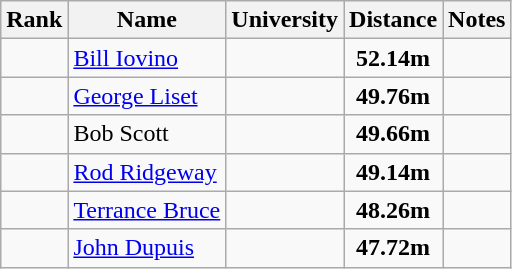<table class="wikitable sortable" style="text-align:center">
<tr>
<th>Rank</th>
<th>Name</th>
<th>University</th>
<th>Distance</th>
<th>Notes</th>
</tr>
<tr>
<td></td>
<td align=left><a href='#'>Bill Iovino</a></td>
<td></td>
<td><strong>52.14m</strong></td>
<td></td>
</tr>
<tr>
<td></td>
<td align=left><a href='#'>George Liset</a></td>
<td></td>
<td><strong>49.76m</strong></td>
<td></td>
</tr>
<tr>
<td></td>
<td align=left>Bob Scott</td>
<td></td>
<td><strong>49.66m</strong></td>
<td></td>
</tr>
<tr>
<td></td>
<td align=left><a href='#'>Rod Ridgeway</a></td>
<td></td>
<td><strong>49.14m</strong></td>
<td></td>
</tr>
<tr>
<td></td>
<td align=left><a href='#'>Terrance Bruce</a></td>
<td></td>
<td><strong>48.26m</strong></td>
<td></td>
</tr>
<tr>
<td></td>
<td align=left><a href='#'>John Dupuis</a></td>
<td></td>
<td><strong>47.72m</strong></td>
<td></td>
</tr>
</table>
